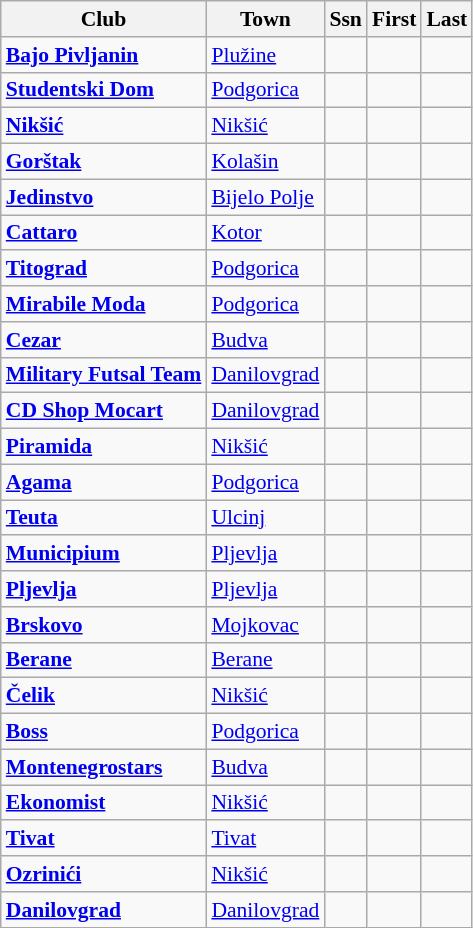<table class="wikitable" style="font-size:90%">
<tr>
<th>Club</th>
<th>Town</th>
<th>Ssn</th>
<th>First</th>
<th>Last</th>
</tr>
<tr>
<td><strong><a href='#'>Bajo Pivljanin</a></strong></td>
<td><a href='#'>Plužine</a></td>
<td></td>
<td></td>
<td></td>
</tr>
<tr>
<td><strong><a href='#'>Studentski Dom</a></strong></td>
<td><a href='#'>Podgorica</a></td>
<td></td>
<td></td>
<td></td>
</tr>
<tr>
<td><strong><a href='#'>Nikšić</a></strong></td>
<td><a href='#'>Nikšić</a></td>
<td></td>
<td></td>
<td></td>
</tr>
<tr>
<td><strong><a href='#'>Gorštak</a></strong></td>
<td><a href='#'>Kolašin</a></td>
<td></td>
<td></td>
<td></td>
</tr>
<tr>
<td><strong><a href='#'>Jedinstvo</a></strong></td>
<td><a href='#'>Bijelo Polje</a></td>
<td></td>
<td></td>
<td></td>
</tr>
<tr>
<td><strong><a href='#'>Cattaro</a></strong></td>
<td><a href='#'>Kotor</a></td>
<td></td>
<td></td>
<td></td>
</tr>
<tr>
<td><strong><a href='#'>Titograd</a></strong></td>
<td><a href='#'>Podgorica</a></td>
<td></td>
<td></td>
<td></td>
</tr>
<tr>
<td><strong><a href='#'>Mirabile Moda</a></strong></td>
<td><a href='#'>Podgorica</a></td>
<td></td>
<td></td>
<td></td>
</tr>
<tr>
<td><strong><a href='#'>Cezar</a></strong></td>
<td><a href='#'>Budva</a></td>
<td></td>
<td></td>
<td></td>
</tr>
<tr>
<td><strong><a href='#'>Military Futsal Team</a></strong></td>
<td><a href='#'>Danilovgrad</a></td>
<td></td>
<td></td>
<td></td>
</tr>
<tr>
<td><strong><a href='#'>CD Shop Mocart</a></strong></td>
<td><a href='#'>Danilovgrad</a></td>
<td></td>
<td></td>
<td></td>
</tr>
<tr>
<td><strong><a href='#'>Piramida</a></strong></td>
<td><a href='#'>Nikšić</a></td>
<td></td>
<td></td>
<td></td>
</tr>
<tr>
<td><strong><a href='#'>Agama</a></strong></td>
<td><a href='#'>Podgorica</a></td>
<td></td>
<td></td>
<td></td>
</tr>
<tr>
<td><strong><a href='#'>Teuta</a></strong></td>
<td><a href='#'>Ulcinj</a></td>
<td></td>
<td></td>
<td></td>
</tr>
<tr>
<td><strong><a href='#'>Municipium</a></strong></td>
<td><a href='#'>Pljevlja</a></td>
<td></td>
<td></td>
<td></td>
</tr>
<tr>
<td><strong><a href='#'>Pljevlja</a></strong></td>
<td><a href='#'>Pljevlja</a></td>
<td></td>
<td></td>
<td></td>
</tr>
<tr>
<td><strong><a href='#'>Brskovo</a></strong></td>
<td><a href='#'>Mojkovac</a></td>
<td></td>
<td></td>
<td></td>
</tr>
<tr>
<td><strong><a href='#'>Berane</a></strong></td>
<td><a href='#'>Berane</a></td>
<td></td>
<td></td>
<td></td>
</tr>
<tr>
<td><strong><a href='#'>Čelik</a></strong></td>
<td><a href='#'>Nikšić</a></td>
<td></td>
<td></td>
<td></td>
</tr>
<tr>
<td><strong><a href='#'>Boss</a></strong></td>
<td><a href='#'>Podgorica</a></td>
<td></td>
<td></td>
<td></td>
</tr>
<tr>
<td><strong><a href='#'>Montenegrostars</a></strong></td>
<td><a href='#'>Budva</a></td>
<td></td>
<td></td>
<td></td>
</tr>
<tr>
<td><strong><a href='#'>Ekonomist</a></strong></td>
<td><a href='#'>Nikšić</a></td>
<td></td>
<td></td>
<td></td>
</tr>
<tr>
<td><strong><a href='#'>Tivat</a></strong></td>
<td><a href='#'>Tivat</a></td>
<td></td>
<td></td>
<td></td>
</tr>
<tr>
<td><strong><a href='#'>Ozrinići</a></strong></td>
<td><a href='#'>Nikšić</a></td>
<td></td>
<td></td>
<td></td>
</tr>
<tr>
<td><strong><a href='#'>Danilovgrad</a></strong></td>
<td><a href='#'>Danilovgrad</a></td>
<td></td>
<td></td>
<td></td>
</tr>
</table>
